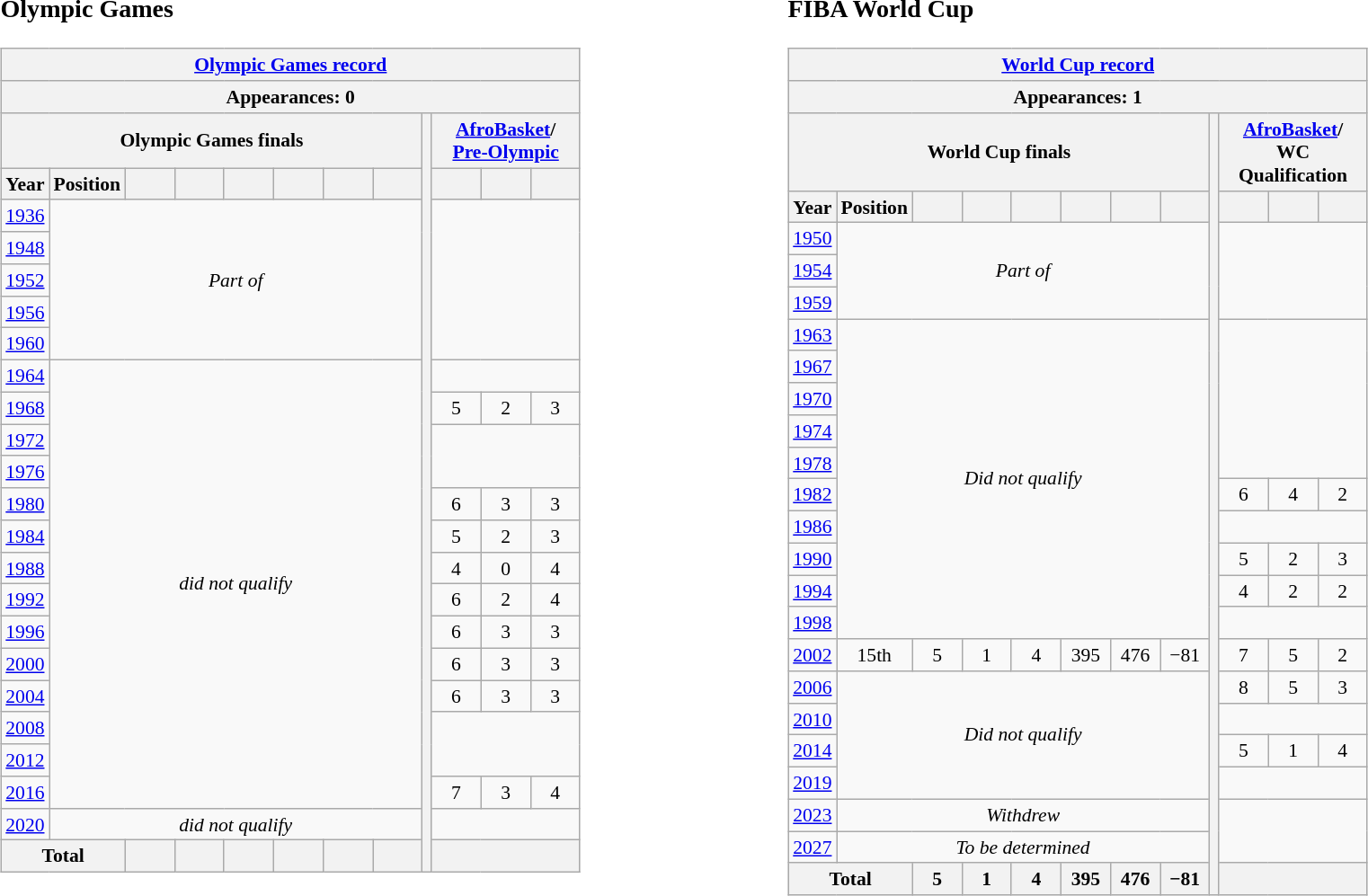<table>
<tr>
<td valign=top width=1%><br><h3>Olympic Games</h3><table class="wikitable" style="text-align: center;font-size:90%;">
<tr>
<th colspan=12><a href='#'>Olympic Games record</a></th>
</tr>
<tr>
<th colspan=12>Appearances: 0</th>
</tr>
<tr>
<th colspan=8>Olympic Games finals</th>
<th rowspan=23></th>
<th colspan=3><a href='#'>AfroBasket</a>/<br><a href='#'>Pre-Olympic</a></th>
</tr>
<tr>
<th>Year</th>
<th>Position</th>
<th width=30></th>
<th width=30></th>
<th width=30></th>
<th width=30></th>
<th width=30></th>
<th width=30></th>
<th width=30></th>
<th width=30></th>
<th width=30></th>
</tr>
<tr>
<td> <a href='#'>1936</a></td>
<td colspan=7 rowspan=5><em>Part of </em></td>
<td colspan=3 rowspan=5></td>
</tr>
<tr>
<td> <a href='#'>1948</a></td>
</tr>
<tr>
<td> <a href='#'>1952</a></td>
</tr>
<tr>
<td> <a href='#'>1956</a></td>
</tr>
<tr>
<td> <a href='#'>1960</a></td>
</tr>
<tr>
<td> <a href='#'>1964</a></td>
<td colspan=7 rowspan=14><em>did not qualify</em></td>
<td colspan=3 rowspan=1></td>
</tr>
<tr>
<td> <a href='#'>1968</a></td>
<td>5</td>
<td>2</td>
<td>3</td>
</tr>
<tr>
<td> <a href='#'>1972</a></td>
<td colspan=3 rowspan=2></td>
</tr>
<tr>
<td> <a href='#'>1976</a></td>
</tr>
<tr>
<td> <a href='#'>1980</a></td>
<td>6</td>
<td>3</td>
<td>3</td>
</tr>
<tr>
<td> <a href='#'>1984</a></td>
<td>5</td>
<td>2</td>
<td>3</td>
</tr>
<tr>
<td> <a href='#'>1988</a></td>
<td>4</td>
<td>0</td>
<td>4</td>
</tr>
<tr>
<td> <a href='#'>1992</a></td>
<td>6</td>
<td>2</td>
<td>4</td>
</tr>
<tr>
<td> <a href='#'>1996</a></td>
<td>6</td>
<td>3</td>
<td>3</td>
</tr>
<tr>
<td> <a href='#'>2000</a></td>
<td>6</td>
<td>3</td>
<td>3</td>
</tr>
<tr>
<td> <a href='#'>2004</a></td>
<td>6</td>
<td>3</td>
<td>3</td>
</tr>
<tr>
<td> <a href='#'>2008</a></td>
<td colspan=3 rowspan=2></td>
</tr>
<tr>
<td> <a href='#'>2012</a></td>
</tr>
<tr>
<td> <a href='#'>2016</a></td>
<td>7</td>
<td>3</td>
<td>4</td>
</tr>
<tr>
<td> <a href='#'>2020</a></td>
<td colspan=7 rowspan=1><em>did not qualify</em></td>
<td colspan=3 rowspan=1></td>
</tr>
<tr>
<th colspan=2>Total</th>
<th></th>
<th></th>
<th></th>
<th></th>
<th></th>
<th></th>
<th colspan=3></th>
</tr>
</table>
</td>
<td valign=top width=1%><br><h3>FIBA World Cup</h3><table class="wikitable" style="text-align: center;font-size:90%;">
<tr>
<th colspan=12><a href='#'>World Cup record</a></th>
</tr>
<tr>
<th colspan=12>Appearances: 1</th>
</tr>
<tr>
<th colspan=8>World Cup finals</th>
<th rowspan=23></th>
<th colspan=3><a href='#'>AfroBasket</a>/<br>WC Qualification</th>
</tr>
<tr>
<th>Year</th>
<th>Position</th>
<th width=30></th>
<th width=30></th>
<th width=30></th>
<th width=30></th>
<th width=30></th>
<th width=30></th>
<th width=30></th>
<th width=30></th>
<th width=30></th>
</tr>
<tr>
<td> <a href='#'>1950</a></td>
<td colspan=7 rowspan=3><em>Part of </em></td>
<td colspan=3 rowspan=3></td>
</tr>
<tr>
<td> <a href='#'>1954</a></td>
</tr>
<tr>
<td> <a href='#'>1959</a></td>
</tr>
<tr>
<td> <a href='#'>1963</a></td>
<td colspan=7 rowspan=10><em>Did not qualify</em></td>
<td colspan=3 rowspan=5></td>
</tr>
<tr>
<td> <a href='#'>1967</a></td>
</tr>
<tr>
<td> <a href='#'>1970</a></td>
</tr>
<tr>
<td> <a href='#'>1974</a></td>
</tr>
<tr>
<td> <a href='#'>1978</a></td>
</tr>
<tr>
<td> <a href='#'>1982</a></td>
<td>6</td>
<td>4</td>
<td>2</td>
</tr>
<tr>
<td> <a href='#'>1986</a></td>
<td colspan=3 rowspan=1></td>
</tr>
<tr>
<td> <a href='#'>1990</a></td>
<td>5</td>
<td>2</td>
<td>3</td>
</tr>
<tr>
<td> <a href='#'>1994</a></td>
<td>4</td>
<td>2</td>
<td>2</td>
</tr>
<tr>
<td> <a href='#'>1998</a></td>
<td colspan=3 rowspan=1></td>
</tr>
<tr>
<td> <a href='#'>2002</a></td>
<td>15th</td>
<td>5</td>
<td>1</td>
<td>4</td>
<td>395</td>
<td>476</td>
<td>−81</td>
<td>7</td>
<td>5</td>
<td>2</td>
</tr>
<tr>
<td> <a href='#'>2006</a></td>
<td colspan=7 rowspan=4><em>Did not qualify</em></td>
<td>8</td>
<td>5</td>
<td>3</td>
</tr>
<tr>
<td> <a href='#'>2010</a></td>
<td colspan=3 rowspan=1></td>
</tr>
<tr>
<td> <a href='#'>2014</a></td>
<td>5</td>
<td>1</td>
<td>4</td>
</tr>
<tr>
<td> <a href='#'>2019</a></td>
<td colspan=3 rowspan=1></td>
</tr>
<tr>
<td> <a href='#'>2023</a></td>
<td colspan=7 rowspan=1><em>Withdrew</em></td>
</tr>
<tr>
<td> <a href='#'>2027</a></td>
<td colspan=7 rowspan=1><em>To be determined</em></td>
</tr>
<tr>
<th colspan=2>Total</th>
<th>5</th>
<th>1</th>
<th>4</th>
<th>395</th>
<th>476</th>
<th>−81</th>
<th colspan=3></th>
</tr>
</table>
</td>
</tr>
</table>
